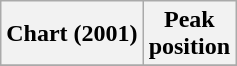<table class="wikitable">
<tr>
<th>Chart (2001)</th>
<th>Peak<br>position</th>
</tr>
<tr>
</tr>
</table>
